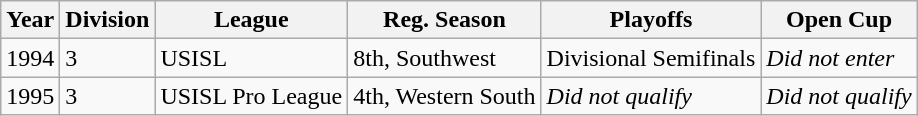<table class="wikitable">
<tr>
<th>Year</th>
<th>Division</th>
<th>League</th>
<th>Reg. Season</th>
<th>Playoffs</th>
<th>Open Cup</th>
</tr>
<tr>
<td>1994</td>
<td>3</td>
<td>USISL</td>
<td>8th, Southwest</td>
<td>Divisional Semifinals</td>
<td><em>Did not enter</em></td>
</tr>
<tr>
<td>1995</td>
<td>3</td>
<td>USISL Pro League</td>
<td>4th, Western South</td>
<td><em>Did not qualify</em></td>
<td><em>Did not qualify</em></td>
</tr>
</table>
